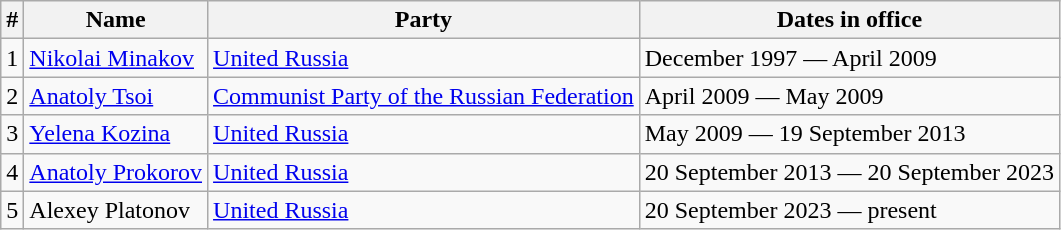<table class="wikitable">
<tr>
<th>#</th>
<th>Name</th>
<th>Party</th>
<th>Dates in office</th>
</tr>
<tr>
<td>1</td>
<td><a href='#'>Nikolai Minakov</a></td>
<td><a href='#'>United Russia</a></td>
<td>December 1997 — April 2009</td>
</tr>
<tr>
<td>2</td>
<td><a href='#'>Anatoly Tsoi</a></td>
<td><a href='#'>Communist Party of the Russian Federation</a></td>
<td>April 2009 — May 2009</td>
</tr>
<tr>
<td>3</td>
<td><a href='#'>Yelena Kozina</a></td>
<td><a href='#'>United Russia</a></td>
<td>May 2009 — 19 September 2013</td>
</tr>
<tr>
<td>4</td>
<td><a href='#'>Anatoly Prokorov</a></td>
<td><a href='#'>United Russia</a></td>
<td>20 September 2013 — 20 September 2023</td>
</tr>
<tr>
<td>5</td>
<td>Alexey Platonov</td>
<td><a href='#'>United Russia</a></td>
<td>20 September 2023 — present</td>
</tr>
</table>
